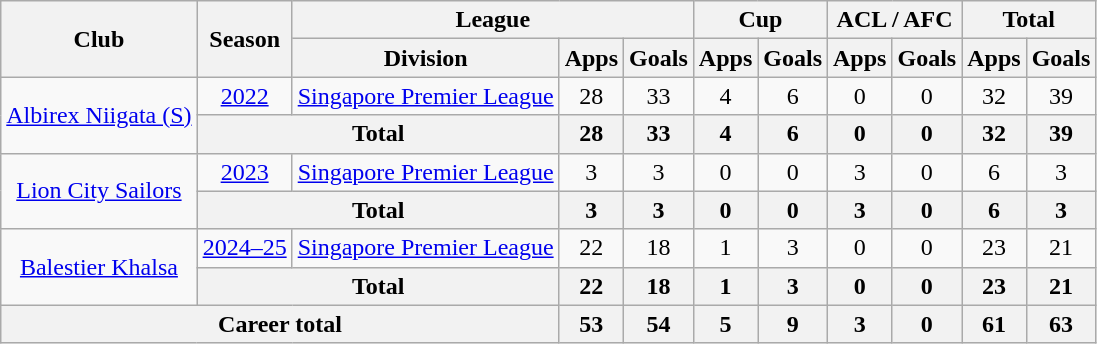<table class="wikitable" style="text-align: center">
<tr>
<th rowspan="2">Club</th>
<th rowspan="2">Season</th>
<th colspan="3">League</th>
<th colspan="2">Cup</th>
<th colspan="2">ACL / AFC</th>
<th colspan="2">Total</th>
</tr>
<tr>
<th>Division</th>
<th>Apps</th>
<th>Goals</th>
<th>Apps</th>
<th>Goals</th>
<th>Apps</th>
<th>Goals</th>
<th>Apps</th>
<th>Goals</th>
</tr>
<tr>
<td rowspan="2"><a href='#'>Albirex Niigata (S)</a></td>
<td><a href='#'>2022</a></td>
<td><a href='#'>Singapore Premier League</a></td>
<td>28</td>
<td>33</td>
<td>4</td>
<td>6</td>
<td>0</td>
<td>0</td>
<td>32</td>
<td>39</td>
</tr>
<tr>
<th colspan=2>Total</th>
<th>28</th>
<th>33</th>
<th>4</th>
<th>6</th>
<th>0</th>
<th>0</th>
<th>32</th>
<th>39</th>
</tr>
<tr>
<td rowspan="2"><a href='#'>Lion City Sailors</a></td>
<td><a href='#'>2023</a></td>
<td><a href='#'>Singapore Premier League</a></td>
<td>3</td>
<td>3</td>
<td>0</td>
<td>0</td>
<td>3</td>
<td>0</td>
<td>6</td>
<td>3</td>
</tr>
<tr>
<th colspan=2>Total</th>
<th>3</th>
<th>3</th>
<th>0</th>
<th>0</th>
<th>3</th>
<th>0</th>
<th>6</th>
<th>3</th>
</tr>
<tr>
<td rowspan="2"><a href='#'>Balestier Khalsa</a></td>
<td><a href='#'>2024–25</a></td>
<td><a href='#'>Singapore Premier League</a></td>
<td>22</td>
<td>18</td>
<td>1</td>
<td>3</td>
<td>0</td>
<td>0</td>
<td>23</td>
<td>21</td>
</tr>
<tr>
<th colspan=2>Total</th>
<th>22</th>
<th>18</th>
<th>1</th>
<th>3</th>
<th>0</th>
<th>0</th>
<th>23</th>
<th>21</th>
</tr>
<tr>
<th colspan=3>Career total</th>
<th>53</th>
<th>54</th>
<th>5</th>
<th>9</th>
<th>3</th>
<th>0</th>
<th>61</th>
<th>63</th>
</tr>
</table>
